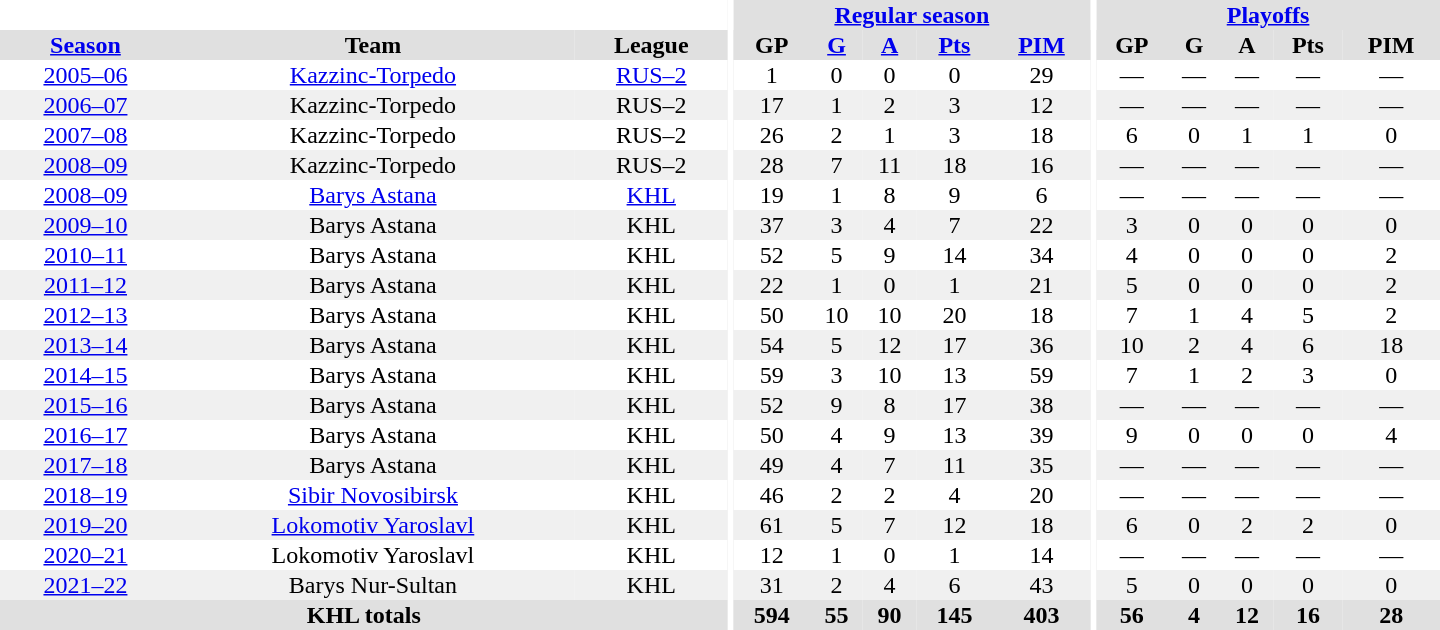<table border="0" cellpadding="1" cellspacing="0" style="text-align:center; width:60em">
<tr bgcolor="#e0e0e0">
<th colspan="3"  bgcolor="#ffffff"></th>
<th rowspan="99" bgcolor="#ffffff"></th>
<th colspan="5"><a href='#'>Regular season</a></th>
<th rowspan="99" bgcolor="#ffffff"></th>
<th colspan="5"><a href='#'>Playoffs</a></th>
</tr>
<tr bgcolor="#e0e0e0">
<th><a href='#'>Season</a></th>
<th>Team</th>
<th>League</th>
<th>GP</th>
<th><a href='#'>G</a></th>
<th><a href='#'>A</a></th>
<th><a href='#'>Pts</a></th>
<th><a href='#'>PIM</a></th>
<th>GP</th>
<th>G</th>
<th>A</th>
<th>Pts</th>
<th>PIM</th>
</tr>
<tr>
<td><a href='#'>2005–06</a></td>
<td><a href='#'>Kazzinc-Torpedo</a></td>
<td><a href='#'>RUS–2</a></td>
<td>1</td>
<td>0</td>
<td>0</td>
<td>0</td>
<td>29</td>
<td>—</td>
<td>—</td>
<td>—</td>
<td>—</td>
<td>—</td>
</tr>
<tr bgcolor="#f0f0f0">
<td><a href='#'>2006–07</a></td>
<td>Kazzinc-Torpedo</td>
<td>RUS–2</td>
<td>17</td>
<td>1</td>
<td>2</td>
<td>3</td>
<td>12</td>
<td>—</td>
<td>—</td>
<td>—</td>
<td>—</td>
<td>—</td>
</tr>
<tr>
<td><a href='#'>2007–08</a></td>
<td>Kazzinc-Torpedo</td>
<td>RUS–2</td>
<td>26</td>
<td>2</td>
<td>1</td>
<td>3</td>
<td>18</td>
<td>6</td>
<td>0</td>
<td>1</td>
<td>1</td>
<td>0</td>
</tr>
<tr bgcolor="#f0f0f0">
<td><a href='#'>2008–09</a></td>
<td>Kazzinc-Torpedo</td>
<td>RUS–2</td>
<td>28</td>
<td>7</td>
<td>11</td>
<td>18</td>
<td>16</td>
<td>—</td>
<td>—</td>
<td>—</td>
<td>—</td>
<td>—</td>
</tr>
<tr>
<td><a href='#'>2008–09</a></td>
<td><a href='#'>Barys Astana</a></td>
<td><a href='#'>KHL</a></td>
<td>19</td>
<td>1</td>
<td>8</td>
<td>9</td>
<td>6</td>
<td>—</td>
<td>—</td>
<td>—</td>
<td>—</td>
<td>—</td>
</tr>
<tr bgcolor="#f0f0f0">
<td><a href='#'>2009–10</a></td>
<td>Barys Astana</td>
<td>KHL</td>
<td>37</td>
<td>3</td>
<td>4</td>
<td>7</td>
<td>22</td>
<td>3</td>
<td>0</td>
<td>0</td>
<td>0</td>
<td>0</td>
</tr>
<tr>
<td><a href='#'>2010–11</a></td>
<td>Barys Astana</td>
<td>KHL</td>
<td>52</td>
<td>5</td>
<td>9</td>
<td>14</td>
<td>34</td>
<td>4</td>
<td>0</td>
<td>0</td>
<td>0</td>
<td>2</td>
</tr>
<tr bgcolor="#f0f0f0">
<td><a href='#'>2011–12</a></td>
<td>Barys Astana</td>
<td>KHL</td>
<td>22</td>
<td>1</td>
<td>0</td>
<td>1</td>
<td>21</td>
<td>5</td>
<td>0</td>
<td>0</td>
<td>0</td>
<td>2</td>
</tr>
<tr>
<td><a href='#'>2012–13</a></td>
<td>Barys Astana</td>
<td>KHL</td>
<td>50</td>
<td>10</td>
<td>10</td>
<td>20</td>
<td>18</td>
<td>7</td>
<td>1</td>
<td>4</td>
<td>5</td>
<td>2</td>
</tr>
<tr bgcolor="#f0f0f0">
<td><a href='#'>2013–14</a></td>
<td>Barys Astana</td>
<td>KHL</td>
<td>54</td>
<td>5</td>
<td>12</td>
<td>17</td>
<td>36</td>
<td>10</td>
<td>2</td>
<td>4</td>
<td>6</td>
<td>18</td>
</tr>
<tr>
<td><a href='#'>2014–15</a></td>
<td>Barys Astana</td>
<td>KHL</td>
<td>59</td>
<td>3</td>
<td>10</td>
<td>13</td>
<td>59</td>
<td>7</td>
<td>1</td>
<td>2</td>
<td>3</td>
<td>0</td>
</tr>
<tr bgcolor="#f0f0f0">
<td><a href='#'>2015–16</a></td>
<td>Barys Astana</td>
<td>KHL</td>
<td>52</td>
<td>9</td>
<td>8</td>
<td>17</td>
<td>38</td>
<td>—</td>
<td>—</td>
<td>—</td>
<td>—</td>
<td>—</td>
</tr>
<tr>
<td><a href='#'>2016–17</a></td>
<td>Barys Astana</td>
<td>KHL</td>
<td>50</td>
<td>4</td>
<td>9</td>
<td>13</td>
<td>39</td>
<td>9</td>
<td>0</td>
<td>0</td>
<td>0</td>
<td>4</td>
</tr>
<tr bgcolor="#f0f0f0">
<td><a href='#'>2017–18</a></td>
<td>Barys Astana</td>
<td>KHL</td>
<td>49</td>
<td>4</td>
<td>7</td>
<td>11</td>
<td>35</td>
<td>—</td>
<td>—</td>
<td>—</td>
<td>—</td>
<td>—</td>
</tr>
<tr>
<td><a href='#'>2018–19</a></td>
<td><a href='#'>Sibir Novosibirsk</a></td>
<td>KHL</td>
<td>46</td>
<td>2</td>
<td>2</td>
<td>4</td>
<td>20</td>
<td>—</td>
<td>—</td>
<td>—</td>
<td>—</td>
<td>—</td>
</tr>
<tr bgcolor="#f0f0f0">
<td><a href='#'>2019–20</a></td>
<td><a href='#'>Lokomotiv Yaroslavl</a></td>
<td>KHL</td>
<td>61</td>
<td>5</td>
<td>7</td>
<td>12</td>
<td>18</td>
<td>6</td>
<td>0</td>
<td>2</td>
<td>2</td>
<td>0</td>
</tr>
<tr>
<td><a href='#'>2020–21</a></td>
<td>Lokomotiv Yaroslavl</td>
<td>KHL</td>
<td>12</td>
<td>1</td>
<td>0</td>
<td>1</td>
<td>14</td>
<td>—</td>
<td>—</td>
<td>—</td>
<td>—</td>
<td>—</td>
</tr>
<tr bgcolor="#f0f0f0">
<td><a href='#'>2021–22</a></td>
<td>Barys Nur-Sultan</td>
<td>KHL</td>
<td>31</td>
<td>2</td>
<td>4</td>
<td>6</td>
<td>43</td>
<td>5</td>
<td>0</td>
<td>0</td>
<td>0</td>
<td>0</td>
</tr>
<tr style="background:#e0e0e0;">
<th colspan="3">KHL totals</th>
<th>594</th>
<th>55</th>
<th>90</th>
<th>145</th>
<th>403</th>
<th>56</th>
<th>4</th>
<th>12</th>
<th>16</th>
<th>28</th>
</tr>
</table>
